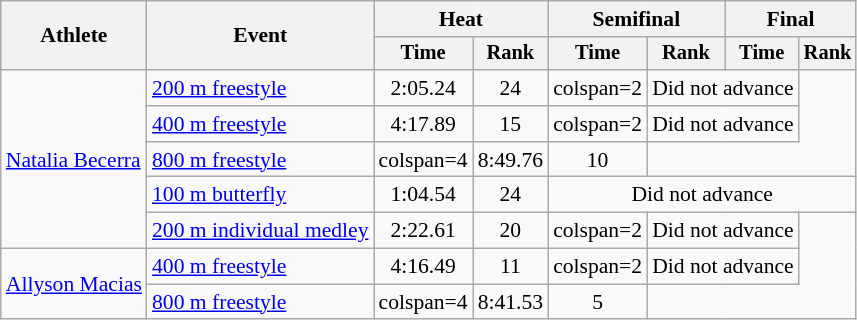<table class=wikitable style="font-size:90%">
<tr>
<th rowspan=2>Athlete</th>
<th rowspan=2>Event</th>
<th colspan="2">Heat</th>
<th colspan="2">Semifinal</th>
<th colspan="2">Final</th>
</tr>
<tr style="font-size:95%">
<th>Time</th>
<th>Rank</th>
<th>Time</th>
<th>Rank</th>
<th>Time</th>
<th>Rank</th>
</tr>
<tr align=center>
<td align=left rowspan=5><a href='#'>Natalia Becerra</a></td>
<td align=left><a href='#'>200 m freestyle</a></td>
<td>2:05.24</td>
<td>24</td>
<td>colspan=2 </td>
<td colspan=2>Did not advance</td>
</tr>
<tr align=center>
<td align=left><a href='#'>400 m freestyle</a></td>
<td>4:17.89</td>
<td>15</td>
<td>colspan=2 </td>
<td colspan=2>Did not advance</td>
</tr>
<tr align=center>
<td align=left><a href='#'>800 m freestyle</a></td>
<td>colspan=4 </td>
<td>8:49.76</td>
<td>10</td>
</tr>
<tr align=center>
<td align=left><a href='#'>100 m butterfly</a></td>
<td>1:04.54</td>
<td>24</td>
<td colspan=4>Did not advance</td>
</tr>
<tr align=center>
<td align=left><a href='#'>200 m individual medley</a></td>
<td>2:22.61</td>
<td>20</td>
<td>colspan=2 </td>
<td colspan=2>Did not advance</td>
</tr>
<tr align=center>
<td align=left rowspan=2><a href='#'>Allyson Macias</a></td>
<td align=left><a href='#'>400 m freestyle</a></td>
<td>4:16.49</td>
<td>11</td>
<td>colspan=2 </td>
<td colspan=2>Did not advance</td>
</tr>
<tr align=center>
<td align=left><a href='#'>800 m freestyle</a></td>
<td>colspan=4 </td>
<td>8:41.53</td>
<td>5</td>
</tr>
</table>
